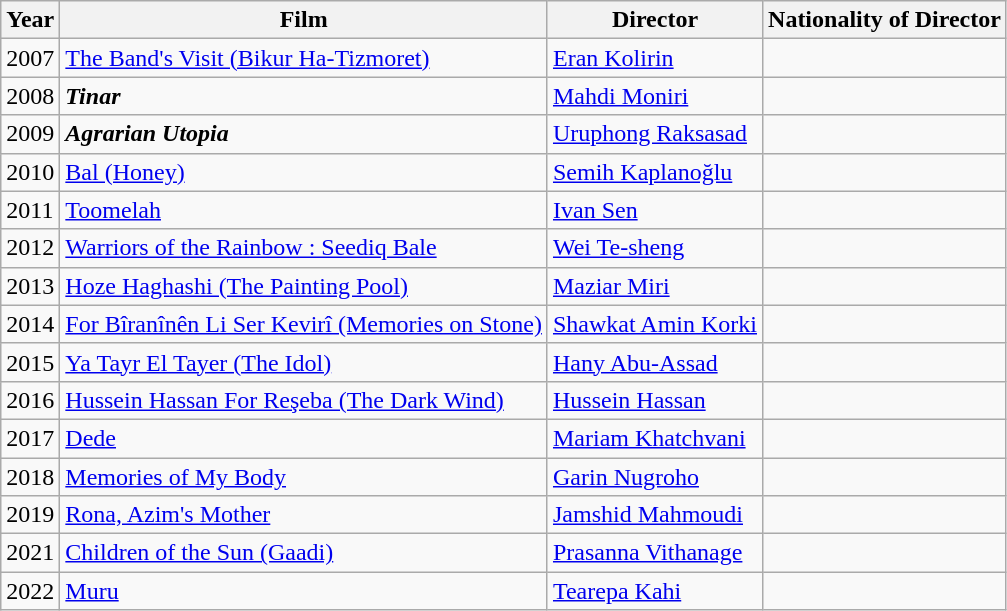<table class="wikitable">
<tr>
<th>Year</th>
<th>Film</th>
<th>Director</th>
<th>Nationality of Director</th>
</tr>
<tr>
<td>2007</td>
<td><a href='#'>The Band's Visit (Bikur Ha-Tizmoret)</a></td>
<td><a href='#'>Eran Kolirin</a></td>
<td></td>
</tr>
<tr>
<td>2008</td>
<td><strong><em>Tinar</em></strong></td>
<td><a href='#'>Mahdi Moniri</a></td>
<td></td>
</tr>
<tr>
<td>2009</td>
<td><strong><em>Agrarian Utopia</em></strong></td>
<td><a href='#'>Uruphong Raksasad</a></td>
<td></td>
</tr>
<tr>
<td>2010</td>
<td><a href='#'>Bal (Honey)</a></td>
<td><a href='#'>Semih Kaplanoğlu</a></td>
<td></td>
</tr>
<tr>
<td>2011</td>
<td><a href='#'>Toomelah</a></td>
<td><a href='#'>Ivan Sen</a></td>
<td></td>
</tr>
<tr>
<td>2012</td>
<td><a href='#'>Warriors of the Rainbow : Seediq Bale</a></td>
<td><a href='#'>Wei Te-sheng</a></td>
<td></td>
</tr>
<tr>
<td>2013</td>
<td><a href='#'>Hoze Haghashi (The Painting Pool)</a></td>
<td><a href='#'>Maziar Miri</a></td>
<td></td>
</tr>
<tr>
<td>2014</td>
<td><a href='#'>For Bîranînên Li Ser Kevirî (Memories on Stone)</a></td>
<td><a href='#'>Shawkat Amin Korki</a></td>
<td></td>
</tr>
<tr>
<td>2015</td>
<td><a href='#'>Ya Tayr El Tayer (The Idol)</a></td>
<td><a href='#'>Hany Abu-Assad</a></td>
<td></td>
</tr>
<tr>
<td>2016</td>
<td><a href='#'>Hussein Hassan For Reşeba (The Dark Wind)</a></td>
<td><a href='#'>Hussein Hassan</a></td>
<td></td>
</tr>
<tr>
<td>2017</td>
<td><a href='#'>Dede</a></td>
<td><a href='#'>Mariam Khatchvani</a></td>
<td></td>
</tr>
<tr>
<td>2018</td>
<td><a href='#'>Memories of My Body</a></td>
<td><a href='#'>Garin Nugroho</a></td>
<td></td>
</tr>
<tr>
<td>2019</td>
<td><a href='#'>Rona, Azim's Mother</a></td>
<td><a href='#'>Jamshid Mahmoudi</a></td>
<td></td>
</tr>
<tr>
<td>2021</td>
<td><a href='#'>Children of the Sun (Gaadi)</a></td>
<td><a href='#'>Prasanna Vithanage</a></td>
<td></td>
</tr>
<tr>
<td>2022</td>
<td><a href='#'>Muru</a></td>
<td><a href='#'>Tearepa Kahi</a></td>
<td></td>
</tr>
</table>
